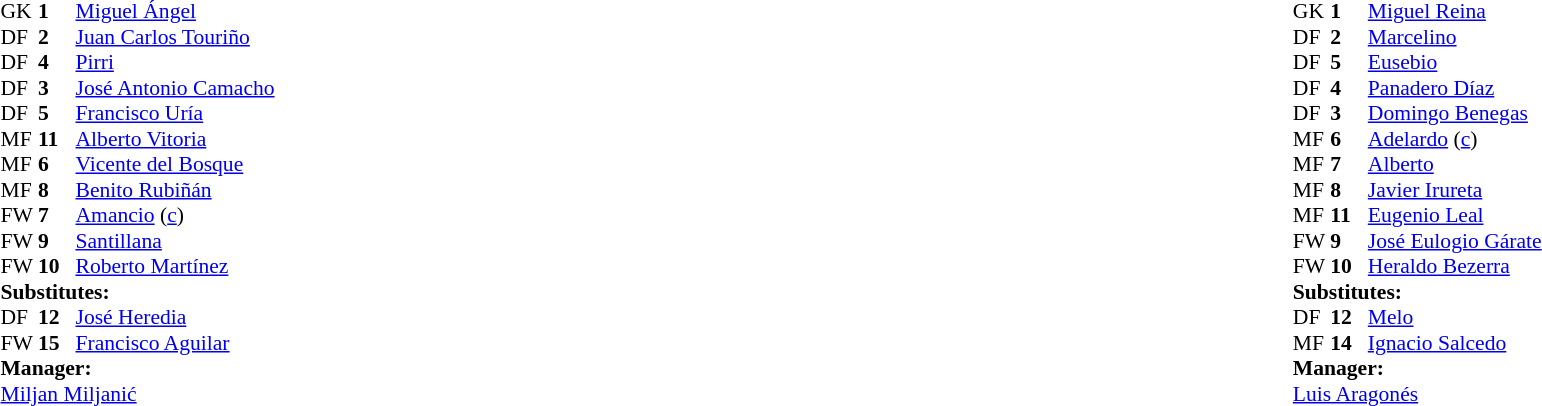<table width="100%">
<tr>
<td valign="top" width="50%"><br><table style="font-size: 90%" cellspacing="0" cellpadding="0">
<tr>
<td colspan="4"></td>
</tr>
<tr>
<th width="25"></th>
<th width="25"></th>
</tr>
<tr>
<td>GK</td>
<td><strong>1</strong></td>
<td> <a href='#'>Miguel Ángel</a></td>
</tr>
<tr>
<td>DF</td>
<td><strong>2</strong></td>
<td> <a href='#'>Juan Carlos Touriño</a></td>
<td></td>
<td></td>
</tr>
<tr>
<td>DF</td>
<td><strong>4</strong></td>
<td> <a href='#'>Pirri</a></td>
</tr>
<tr>
<td>DF</td>
<td><strong>3</strong></td>
<td> <a href='#'>José Antonio Camacho</a></td>
</tr>
<tr>
<td>DF</td>
<td><strong>5</strong></td>
<td> <a href='#'>Francisco Uría</a></td>
</tr>
<tr>
<td>MF</td>
<td><strong>11</strong></td>
<td> <a href='#'>Alberto Vitoria</a></td>
</tr>
<tr>
<td>MF</td>
<td><strong>6</strong></td>
<td> <a href='#'>Vicente del Bosque</a></td>
</tr>
<tr>
<td>MF</td>
<td><strong>8</strong></td>
<td> <a href='#'>Benito Rubiñán</a></td>
</tr>
<tr>
<td>FW</td>
<td><strong>7</strong></td>
<td> <a href='#'>Amancio</a> (<a href='#'>c</a>)</td>
</tr>
<tr>
<td>FW</td>
<td><strong>9</strong></td>
<td> <a href='#'>Santillana</a></td>
</tr>
<tr>
<td>FW</td>
<td><strong>10</strong></td>
<td> <a href='#'>Roberto Martínez</a></td>
<td></td>
<td></td>
</tr>
<tr>
<td colspan=4><strong>Substitutes:</strong></td>
</tr>
<tr>
<td>DF</td>
<td><strong>12</strong></td>
<td> <a href='#'>José Heredia</a></td>
<td></td>
<td></td>
</tr>
<tr>
<td>FW</td>
<td><strong>15</strong></td>
<td> <a href='#'>Francisco Aguilar</a></td>
<td></td>
<td></td>
</tr>
<tr>
<td colspan=4><strong>Manager:</strong></td>
</tr>
<tr>
<td colspan="4"> <a href='#'>Miljan Miljanić</a></td>
</tr>
</table>
</td>
<td valign="top" width="50%"><br><table style="font-size: 90%" cellspacing="0" cellpadding="0" align=center>
<tr>
<td colspan="4"></td>
</tr>
<tr>
<th width="25"></th>
<th width="25"></th>
</tr>
<tr>
<td>GK</td>
<td><strong>1</strong></td>
<td> <a href='#'>Miguel Reina</a></td>
</tr>
<tr>
<td>DF</td>
<td><strong>2</strong></td>
<td> <a href='#'>Marcelino</a></td>
</tr>
<tr>
<td>DF</td>
<td><strong>5</strong></td>
<td> <a href='#'>Eusebio</a></td>
</tr>
<tr>
<td>DF</td>
<td><strong>4</strong></td>
<td> <a href='#'>Panadero Díaz</a></td>
<td></td>
</tr>
<tr>
<td>DF</td>
<td><strong>3</strong></td>
<td> <a href='#'>Domingo Benegas</a></td>
</tr>
<tr>
<td>MF</td>
<td><strong>6</strong></td>
<td> <a href='#'>Adelardo</a> (<a href='#'>c</a>)</td>
<td></td>
<td></td>
</tr>
<tr>
<td>MF</td>
<td><strong>7</strong></td>
<td> <a href='#'>Alberto</a></td>
</tr>
<tr>
<td>MF</td>
<td><strong>8</strong></td>
<td> <a href='#'>Javier Irureta</a></td>
</tr>
<tr>
<td>MF</td>
<td><strong>11</strong></td>
<td> <a href='#'>Eugenio Leal</a></td>
<td></td>
<td></td>
</tr>
<tr>
<td>FW</td>
<td><strong>9</strong></td>
<td> <a href='#'>José Eulogio Gárate</a></td>
<td></td>
</tr>
<tr>
<td>FW</td>
<td><strong>10</strong></td>
<td> <a href='#'>Heraldo Bezerra</a></td>
</tr>
<tr>
<td colspan=4><strong>Substitutes:</strong></td>
</tr>
<tr>
<td>DF</td>
<td><strong>12</strong></td>
<td> <a href='#'>Melo</a></td>
<td></td>
<td></td>
</tr>
<tr>
<td>MF</td>
<td><strong>14</strong></td>
<td> <a href='#'>Ignacio Salcedo</a></td>
<td></td>
<td></td>
</tr>
<tr>
<td colspan=4><strong>Manager:</strong></td>
</tr>
<tr>
<td colspan="4"> <a href='#'>Luis Aragonés</a></td>
</tr>
<tr>
</tr>
</table>
</td>
</tr>
</table>
